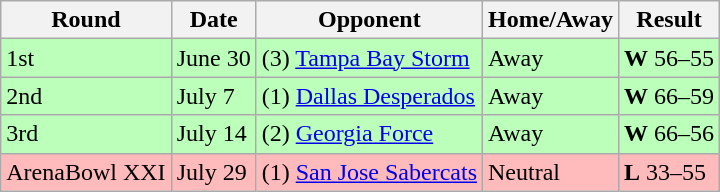<table class="wikitable">
<tr>
<th>Round</th>
<th>Date</th>
<th>Opponent</th>
<th>Home/Away</th>
<th>Result</th>
</tr>
<tr bgcolor="bbffbb">
<td>1st</td>
<td>June 30</td>
<td>(3) <a href='#'>Tampa Bay Storm</a></td>
<td>Away</td>
<td><strong>W</strong> 56–55</td>
</tr>
<tr bgcolor="bbffbb">
<td>2nd</td>
<td>July 7</td>
<td>(1) <a href='#'>Dallas Desperados</a></td>
<td>Away</td>
<td><strong>W</strong> 66–59</td>
</tr>
<tr bgcolor="bbffbb">
<td>3rd</td>
<td>July 14</td>
<td>(2) <a href='#'>Georgia Force</a></td>
<td>Away</td>
<td><strong>W</strong> 66–56</td>
</tr>
<tr bgcolor="ffbbbb">
<td>ArenaBowl XXI</td>
<td>July 29</td>
<td>(1)  <a href='#'>San Jose Sabercats</a></td>
<td>Neutral</td>
<td><strong>L</strong> 33–55</td>
</tr>
</table>
